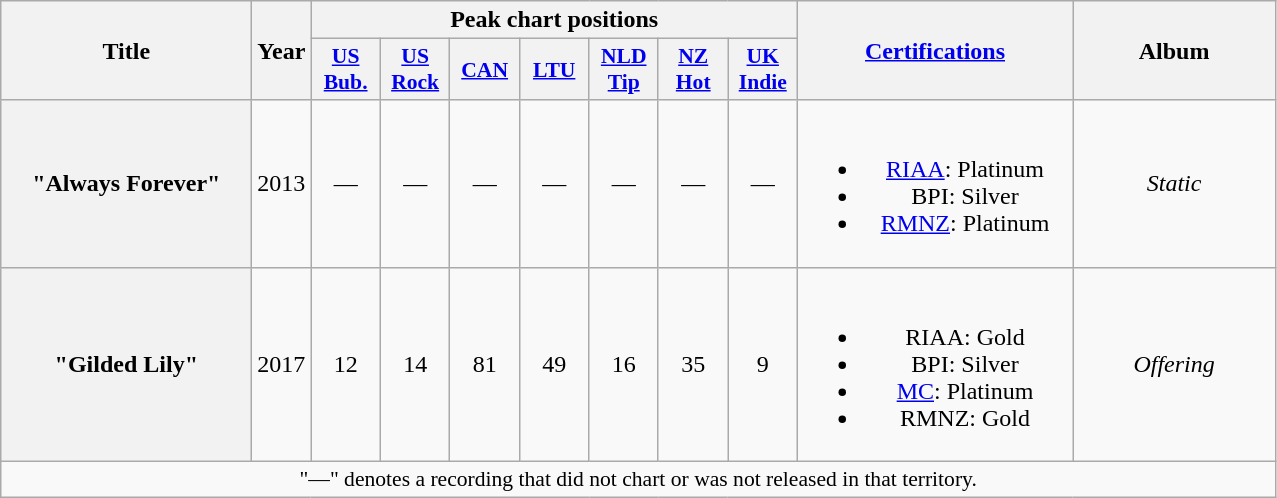<table class="wikitable plainrowheaders" style="text-align:center">
<tr>
<th scope="col" rowspan="2" style="width:10em;">Title</th>
<th scope="col" rowspan="2" style="width:1em;">Year</th>
<th scope="col" colspan="7">Peak chart positions</th>
<th scope="col" rowspan="2" style="width:11em;"><a href='#'>Certifications</a></th>
<th scope="col" rowspan="2" style="width:8em;">Album</th>
</tr>
<tr>
<th scope="col" style="font-size:90%; width:2.75em"><a href='#'>US<br>Bub.</a><br></th>
<th scope="col" style="font-size:90%; width:2.75em"><a href='#'>US<br>Rock</a><br></th>
<th scope="col" style="font-size:90%; width:2.75em"><a href='#'>CAN</a><br></th>
<th scope="col" style="font-size:90%; width:2.75em"><a href='#'>LTU</a><br></th>
<th scope="col" style="font-size:90%; width:2.75em"><a href='#'>NLD<br>Tip</a><br></th>
<th scope="col" style="font-size:90%; width:2.75em"><a href='#'>NZ<br>Hot</a><br></th>
<th scope="col" style="font-size:90%; width:2.75em"><a href='#'>UK<br>Indie</a><br></th>
</tr>
<tr>
<th scope="row">"Always Forever"</th>
<td>2013</td>
<td>—</td>
<td>—</td>
<td>—</td>
<td>—</td>
<td>—</td>
<td>—</td>
<td>—</td>
<td><br><ul><li><a href='#'>RIAA</a>: Platinum</li><li>BPI: Silver</li><li><a href='#'>RMNZ</a>: Platinum</li></ul></td>
<td><em>Static</em></td>
</tr>
<tr>
<th scope="row">"Gilded Lily"</th>
<td>2017</td>
<td>12</td>
<td>14</td>
<td>81</td>
<td>49</td>
<td>16</td>
<td>35</td>
<td>9</td>
<td><br><ul><li>RIAA: Gold</li><li>BPI: Silver</li><li><a href='#'>MC</a>: Platinum</li><li>RMNZ: Gold</li></ul></td>
<td><em>Offering</em></td>
</tr>
<tr>
<td colspan="16" style="font-size:90%">"—" denotes a recording that did not chart or was not released in that territory.</td>
</tr>
</table>
